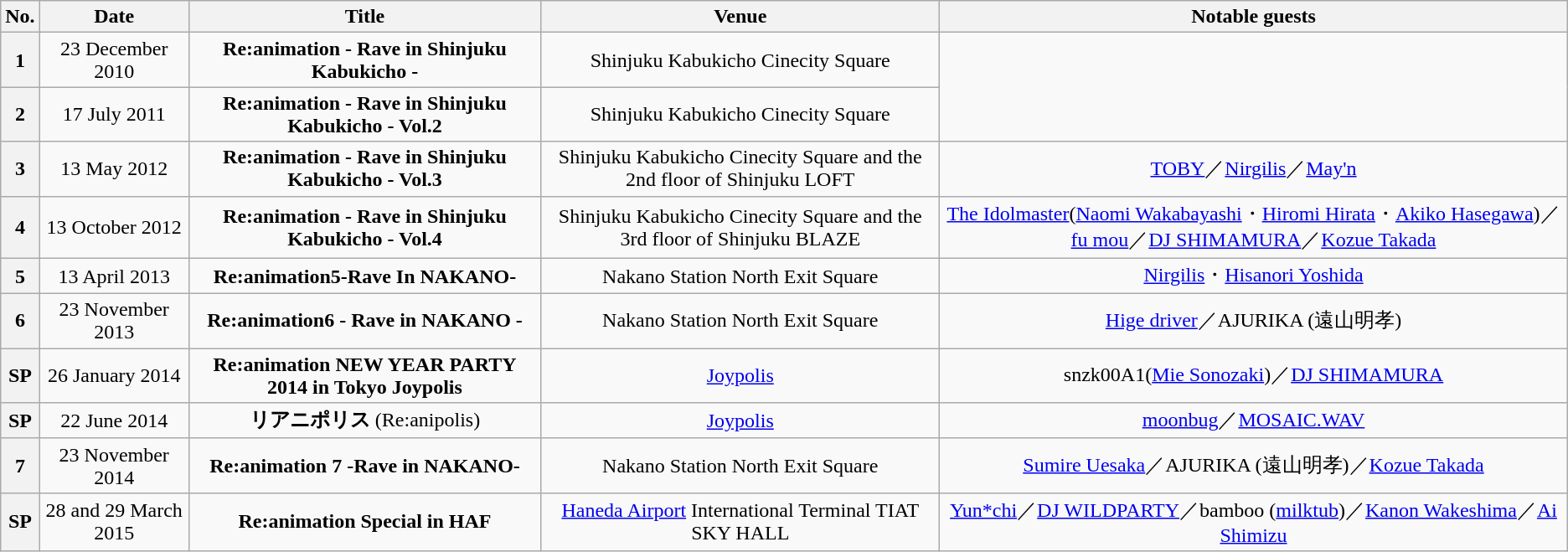<table class="wikitable" style="text-align:center">
<tr>
<th>No.</th>
<th>Date</th>
<th>Title</th>
<th>Venue</th>
<th>Notable guests</th>
</tr>
<tr>
<th>1</th>
<td>23 December 2010</td>
<td><strong>Re:animation - Rave in Shinjuku Kabukicho -</strong></td>
<td>Shinjuku Kabukicho Cinecity Square</td>
</tr>
<tr>
<th>2</th>
<td>17 July 2011</td>
<td><strong>Re:animation - Rave in Shinjuku Kabukicho - Vol.2</strong></td>
<td>Shinjuku Kabukicho Cinecity Square</td>
</tr>
<tr>
<th>3</th>
<td>13 May 2012</td>
<td><strong>Re:animation - Rave in Shinjuku Kabukicho - Vol.3</strong></td>
<td>Shinjuku Kabukicho Cinecity Square and the 2nd floor of Shinjuku LOFT</td>
<td><a href='#'>TOBY</a>／<a href='#'>Nirgilis</a>／<a href='#'>May'n</a></td>
</tr>
<tr>
<th>4</th>
<td>13 October 2012</td>
<td><strong>Re:animation - Rave in Shinjuku Kabukicho - Vol.4</strong></td>
<td>Shinjuku Kabukicho Cinecity Square and the 3rd floor of Shinjuku BLAZE</td>
<td><a href='#'>The Idolmaster</a>(<a href='#'>Naomi Wakabayashi</a>・<a href='#'>Hiromi Hirata</a>・<a href='#'>Akiko Hasegawa</a>)／<a href='#'>fu mou</a>／<a href='#'>DJ SHIMAMURA</a>／<a href='#'>Kozue Takada</a></td>
</tr>
<tr>
<th>5</th>
<td>13 April 2013</td>
<td><strong>Re:animation5-Rave In NAKANO-</strong></td>
<td>Nakano Station North Exit Square</td>
<td><a href='#'>Nirgilis</a>・<a href='#'>Hisanori Yoshida</a></td>
</tr>
<tr>
<th>6</th>
<td>23 November 2013</td>
<td><strong>Re:animation6 - Rave in NAKANO  -</strong></td>
<td>Nakano Station North Exit Square</td>
<td><a href='#'>Hige driver</a>／AJURIKA (遠山明孝)</td>
</tr>
<tr>
<th>SP</th>
<td>26 January 2014</td>
<td><strong>Re:animation NEW YEAR PARTY 2014 in Tokyo Joypolis</strong></td>
<td><a href='#'>Joypolis</a></td>
<td>snzk00A1(<a href='#'>Mie Sonozaki</a>)／<a href='#'>DJ SHIMAMURA</a></td>
</tr>
<tr>
<th>SP</th>
<td>22 June 2014</td>
<td><strong>リアニポリス</strong> (Re:anipolis)</td>
<td><a href='#'>Joypolis</a></td>
<td><a href='#'>moonbug</a>／<a href='#'>MOSAIC.WAV</a></td>
</tr>
<tr>
<th>7</th>
<td>23 November 2014</td>
<td><strong>Re:animation 7 ‐Rave in NAKANO‐</strong></td>
<td>Nakano Station North Exit Square</td>
<td><a href='#'>Sumire Uesaka</a>／AJURIKA (遠山明孝)／<a href='#'>Kozue Takada</a></td>
</tr>
<tr>
<th>SP</th>
<td>28 and 29 March 2015</td>
<td><strong>Re:animation Special in HAF</strong></td>
<td><a href='#'>Haneda Airport</a> International Terminal TIAT SKY HALL</td>
<td><a href='#'>Yun*chi</a>／<a href='#'>DJ WILDPARTY</a>／bamboo (<a href='#'>milktub</a>)／<a href='#'>Kanon Wakeshima</a>／<a href='#'>Ai Shimizu</a></td>
</tr>
</table>
